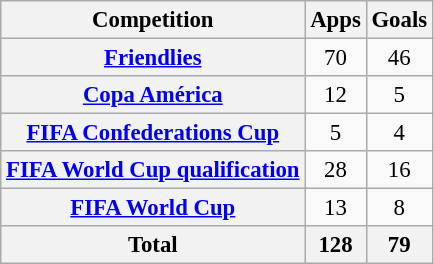<table class="wikitable plainrowheaders sortable" style="text-align:center; font-size:95%">
<tr>
<th scope="col">Competition</th>
<th scope="col">Apps</th>
<th scope="col">Goals</th>
</tr>
<tr>
<th scope="row"><a href='#'>Friendlies</a></th>
<td>70</td>
<td>46</td>
</tr>
<tr>
<th scope="row"><a href='#'>Copa América</a></th>
<td>12</td>
<td>5</td>
</tr>
<tr>
<th scope="row"><a href='#'>FIFA Confederations Cup</a></th>
<td>5</td>
<td>4</td>
</tr>
<tr>
<th scope="row"><a href='#'>FIFA World Cup qualification</a></th>
<td>28</td>
<td>16</td>
</tr>
<tr>
<th scope="row"><a href='#'>FIFA World Cup</a></th>
<td>13</td>
<td>8</td>
</tr>
<tr>
<th>Total</th>
<th>128</th>
<th>79</th>
</tr>
</table>
